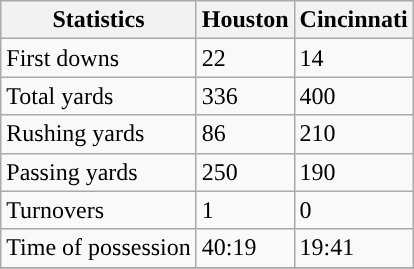<table class="wikitable">
<tr>
<th>Statistics</th>
<th>Houston</th>
<th>Cincinnati</th>
</tr>
<tr>
<td>First downs</td>
<td>22</td>
<td>14</td>
</tr>
<tr>
<td>Total yards</td>
<td>336</td>
<td>400</td>
</tr>
<tr>
<td>Rushing yards</td>
<td>86</td>
<td>210</td>
</tr>
<tr>
<td>Passing yards</td>
<td>250</td>
<td>190</td>
</tr>
<tr>
<td>Turnovers</td>
<td>1</td>
<td>0</td>
</tr>
<tr>
<td>Time of possession</td>
<td>40:19</td>
<td>19:41</td>
</tr>
<tr>
</tr>
</table>
